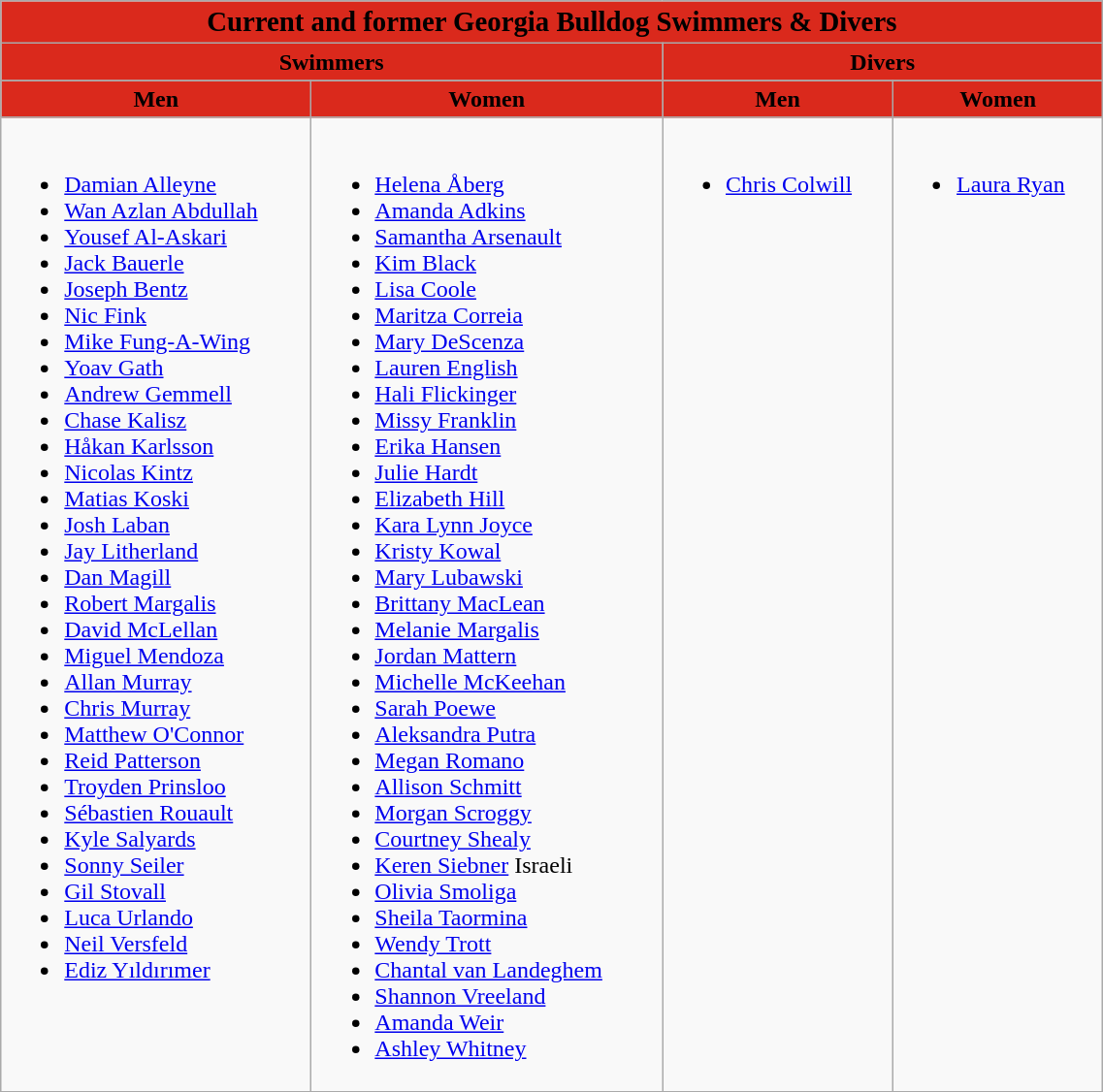<table class="wikitable" width=60%>
<tr>
<td colspan=4 align=center bgcolor="#DA291C"><big><strong>Current and former Georgia Bulldog Swimmers & Divers</strong></big></td>
</tr>
<tr>
<td colspan=2 align=center bgcolor="#DA291C"><strong>Swimmers</strong></td>
<td colspan=2 align=center bgcolor="#DA291C"><strong>Divers</strong></td>
</tr>
<tr>
</tr>
<tr>
<td align=center  bgcolor="#DA291C"><strong>Men</strong></td>
<td align=center bgcolor="#DA291C"><strong>Women</strong></td>
<td align=center bgcolor="#DA291C"><strong>Men</strong></td>
<td align=center bgcolor="#DA291C"><strong>Women</strong></td>
</tr>
<tr>
<td valign=top><br><ul><li><a href='#'>Damian Alleyne</a>  </li><li><a href='#'>Wan Azlan Abdullah</a>  </li><li><a href='#'>Yousef Al-Askari</a> </li><li><a href='#'>Jack Bauerle</a></li><li><a href='#'>Joseph Bentz</a> </li><li><a href='#'>Nic Fink</a> </li><li><a href='#'>Mike Fung-A-Wing</a>  </li><li><a href='#'>Yoav Gath</a>  </li><li><a href='#'>Andrew Gemmell</a>  </li><li><a href='#'>Chase Kalisz</a> </li><li><a href='#'>Håkan Karlsson</a>  </li><li><a href='#'>Nicolas Kintz</a> </li><li><a href='#'>Matias Koski</a> </li><li><a href='#'>Josh Laban</a>  </li><li><a href='#'>Jay Litherland</a> </li><li><a href='#'>Dan Magill</a></li><li><a href='#'>Robert Margalis</a></li><li><a href='#'>David McLellan</a>  </li><li><a href='#'>Miguel Mendoza</a>  </li><li><a href='#'>Allan Murray</a>  </li><li><a href='#'>Chris Murray</a> </li><li><a href='#'>Matthew O'Connor</a> </li><li><a href='#'>Reid Patterson</a>  </li><li><a href='#'>Troyden Prinsloo</a>  </li><li><a href='#'>Sébastien Rouault</a>  </li><li><a href='#'>Kyle Salyards</a>  </li><li><a href='#'>Sonny Seiler</a></li><li><a href='#'>Gil Stovall</a>  </li><li><a href='#'>Luca Urlando</a></li><li><a href='#'>Neil Versfeld</a>  </li><li><a href='#'>Ediz Yıldırımer</a>  </li></ul></td>
<td valign=top><br><ul><li><a href='#'>Helena Åberg</a></li><li><a href='#'>Amanda Adkins</a>  </li><li><a href='#'>Samantha Arsenault</a>  </li><li><a href='#'>Kim Black</a>  </li><li><a href='#'>Lisa Coole</a></li><li><a href='#'>Maritza Correia</a>  </li><li><a href='#'>Mary DeScenza</a></li><li><a href='#'>Lauren English</a></li><li><a href='#'>Hali Flickinger</a> </li><li><a href='#'>Missy Franklin</a>  </li><li><a href='#'>Erika Hansen</a>  </li><li><a href='#'>Julie Hardt</a></li><li><a href='#'>Elizabeth Hill</a></li><li><a href='#'>Kara Lynn Joyce</a>  </li><li><a href='#'>Kristy Kowal</a></li><li><a href='#'>Mary Lubawski</a>  </li><li><a href='#'>Brittany MacLean</a>  </li><li><a href='#'>Melanie Margalis</a> </li><li><a href='#'>Jordan Mattern</a></li><li><a href='#'>Michelle McKeehan</a></li><li><a href='#'>Sarah Poewe</a> </li><li><a href='#'>Aleksandra Putra</a> </li><li><a href='#'>Megan Romano</a></li><li><a href='#'>Allison Schmitt</a>  </li><li><a href='#'>Morgan Scroggy</a></li><li><a href='#'>Courtney Shealy</a>  </li><li><a href='#'>Keren Siebner</a>  Israeli</li><li><a href='#'>Olivia Smoliga</a>  </li><li><a href='#'>Sheila Taormina</a>  </li><li><a href='#'>Wendy Trott</a>  </li><li><a href='#'>Chantal van Landeghem</a> </li><li><a href='#'>Shannon Vreeland</a>  </li><li><a href='#'>Amanda Weir</a>  </li><li><a href='#'>Ashley Whitney</a>  </li></ul></td>
<td valign=top><br><ul><li><a href='#'>Chris Colwill</a>  </li></ul></td>
<td valign=top><br><ul><li><a href='#'>Laura Ryan</a></li></ul></td>
</tr>
<tr>
</tr>
</table>
